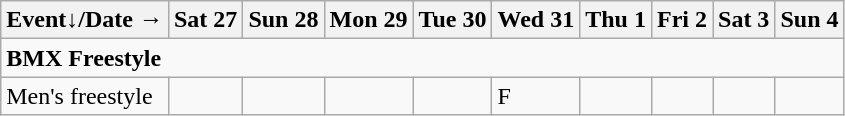<table class="wikitable olympic-schedule cycling-2024">
<tr>
<th>Event↓/Date →</th>
<th>Sat 27</th>
<th>Sun 28</th>
<th>Mon 29</th>
<th>Tue 30</th>
<th>Wed 31</th>
<th colspan=2>Thu 1</th>
<th colspan=2>Fri 2</th>
<th>Sat 3</th>
<th>Sun 4</th>
</tr>
<tr>
<td colspan="12" class="event"><strong>BMX Freestyle</strong></td>
</tr>
<tr>
<td class="event">Men's freestyle</td>
<td></td>
<td></td>
<td></td>
<td class="heats"></td>
<td class="final">F</td>
<td colspan=2></td>
<td colspan=2></td>
<td></td>
<td></td>
</tr>
</table>
